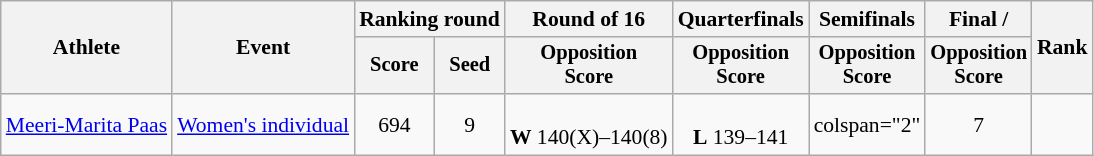<table class="wikitable" style="text-align:center; font-size:90%">
<tr>
<th rowspan="2">Athlete</th>
<th rowspan="2">Event</th>
<th colspan="2">Ranking round</th>
<th>Round of 16</th>
<th>Quarterfinals</th>
<th>Semifinals</th>
<th>Final / </th>
<th rowspan="2">Rank</th>
</tr>
<tr style="font-size:95%">
<th>Score</th>
<th>Seed</th>
<th>Opposition<br>Score</th>
<th>Opposition<br>Score</th>
<th>Opposition<br>Score</th>
<th>Opposition<br>Score</th>
</tr>
<tr>
<td align="left"><a href='#'>Meeri-Marita Paas</a></td>
<td align="left"><a href='#'>Women's individual</a></td>
<td>694</td>
<td>9</td>
<td><br><strong>W</strong> 140(X)–140(8)</td>
<td><br><strong>L</strong> 139–141</td>
<td>colspan="2" </td>
<td>7</td>
</tr>
</table>
